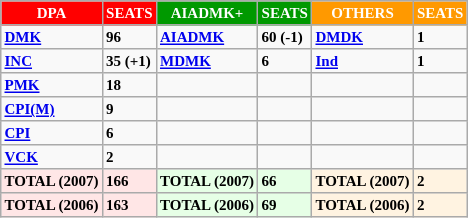<table class="wikitable" style="font-weight: bold; font-size: x-small; font-family: verdana">
<tr>
<th style="background-color:#FF0000; color:white">DPA</th>
<th style="background-color:#FF0000; color:white">SEATS</th>
<th style="background-color:#009900; color:white">AIADMK+</th>
<th style="background-color:#009900; color:white">SEATS</th>
<th style="background-color:#FF9900; color:white">OTHERS</th>
<th style="background-color:#FF9900; color:white">SEATS</th>
</tr>
<tr --->
<td><a href='#'>DMK</a></td>
<td>96</td>
<td><a href='#'>AIADMK</a></td>
<td>60 (-1)</td>
<td><a href='#'>DMDK</a></td>
<td>1</td>
</tr>
<tr --->
<td><a href='#'>INC</a></td>
<td>35 (+1)</td>
<td><a href='#'>MDMK</a></td>
<td>6</td>
<td><a href='#'>Ind</a></td>
<td>1</td>
</tr>
<tr --->
<td><a href='#'>PMK</a></td>
<td>18</td>
<td></td>
<td></td>
<td></td>
<td></td>
</tr>
<tr --->
<td><a href='#'>CPI(M)</a></td>
<td>9</td>
<td></td>
<td></td>
<td></td>
<td></td>
</tr>
<tr --->
<td><a href='#'>CPI</a></td>
<td>6</td>
<td></td>
<td></td>
<td></td>
<td></td>
</tr>
<tr --->
<td><a href='#'>VCK</a></td>
<td>2</td>
<td></td>
<td></td>
<td></td>
<td></td>
</tr>
<tr>
<td bgcolor=#FFE6E6>TOTAL (2007)</td>
<td bgcolor=#FFE6E6>166</td>
<td bgcolor=#E6FFE6>TOTAL (2007)</td>
<td bgcolor=#E6FFE6>66</td>
<td bgcolor=#FFF3E1>TOTAL (2007)</td>
<td bgcolor=#FFF3E1>2</td>
</tr>
<tr --->
<td bgcolor=#FFE6E6>TOTAL (2006)</td>
<td bgcolor=#FFE6E6>163</td>
<td bgcolor=#E6FFE6>TOTAL (2006)</td>
<td bgcolor=#E6FFE6>69</td>
<td bgcolor=#FFF3E1>TOTAL (2006)</td>
<td bgcolor=#FFF3E1>2</td>
</tr>
</table>
